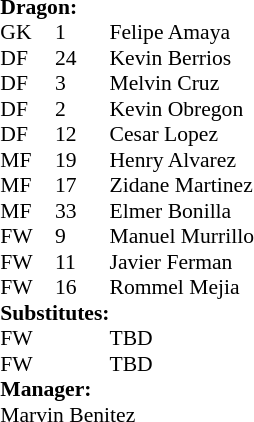<table style="font-size: 90%" cellspacing="0" cellpadding="0" align=right>
<tr>
<td colspan="4"><strong>Dragon:</strong></td>
</tr>
<tr>
<th width="25"></th>
<th width="25"></th>
</tr>
<tr>
<td>GK</td>
<td>1</td>
<td> Felipe Amaya</td>
</tr>
<tr>
<td>DF</td>
<td>24</td>
<td> Kevin Berrios</td>
</tr>
<tr>
<td>DF</td>
<td>3</td>
<td> Melvin Cruz</td>
</tr>
<tr>
<td>DF</td>
<td>2</td>
<td> Kevin Obregon</td>
</tr>
<tr>
<td>DF</td>
<td>12</td>
<td> Cesar Lopez</td>
</tr>
<tr>
<td>MF</td>
<td>19</td>
<td>  Henry Alvarez </td>
</tr>
<tr>
<td>MF</td>
<td>17</td>
<td> Zidane Martinez</td>
</tr>
<tr>
<td>MF</td>
<td>33</td>
<td> Elmer Bonilla</td>
</tr>
<tr>
<td>FW</td>
<td>9</td>
<td>  Manuel Murrillo</td>
</tr>
<tr>
<td>FW</td>
<td>11</td>
<td> Javier Ferman</td>
</tr>
<tr>
<td>FW</td>
<td>16</td>
<td> Rommel Mejia</td>
<td></td>
<td></td>
</tr>
<tr>
<td colspan=2><strong>Substitutes:</strong></td>
</tr>
<tr>
<td>FW</td>
<td></td>
<td> TBD</td>
<td></td>
<td></td>
</tr>
<tr>
<td>FW</td>
<td></td>
<td>  TBD</td>
<td></td>
<td></td>
</tr>
<tr>
<td colspan=3><strong>Manager:</strong></td>
</tr>
<tr>
<td colspan=4> Marvin Benitez</td>
</tr>
</table>
